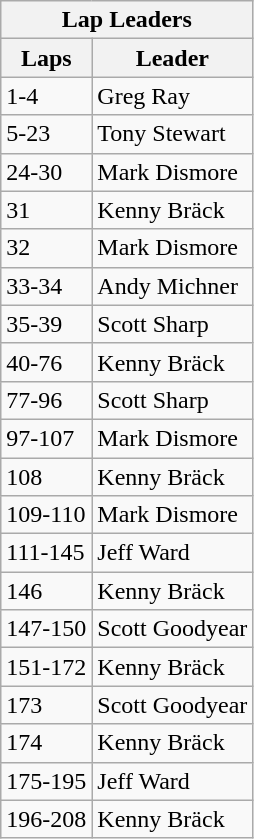<table class="wikitable">
<tr>
<th colspan=2>Lap Leaders</th>
</tr>
<tr>
<th>Laps</th>
<th>Leader</th>
</tr>
<tr>
<td>1-4</td>
<td>Greg Ray</td>
</tr>
<tr>
<td>5-23</td>
<td>Tony Stewart</td>
</tr>
<tr>
<td>24-30</td>
<td>Mark Dismore</td>
</tr>
<tr>
<td>31</td>
<td>Kenny Bräck</td>
</tr>
<tr>
<td>32</td>
<td>Mark Dismore</td>
</tr>
<tr>
<td>33-34</td>
<td>Andy Michner</td>
</tr>
<tr>
<td>35-39</td>
<td>Scott Sharp</td>
</tr>
<tr>
<td>40-76</td>
<td>Kenny Bräck</td>
</tr>
<tr>
<td>77-96</td>
<td>Scott Sharp</td>
</tr>
<tr>
<td>97-107</td>
<td>Mark Dismore</td>
</tr>
<tr>
<td>108</td>
<td>Kenny Bräck</td>
</tr>
<tr>
<td>109-110</td>
<td>Mark Dismore</td>
</tr>
<tr>
<td>111-145</td>
<td>Jeff Ward</td>
</tr>
<tr>
<td>146</td>
<td>Kenny Bräck</td>
</tr>
<tr>
<td>147-150</td>
<td>Scott Goodyear</td>
</tr>
<tr>
<td>151-172</td>
<td>Kenny Bräck</td>
</tr>
<tr>
<td>173</td>
<td>Scott Goodyear</td>
</tr>
<tr>
<td>174</td>
<td>Kenny Bräck</td>
</tr>
<tr>
<td>175-195</td>
<td>Jeff Ward</td>
</tr>
<tr>
<td>196-208</td>
<td>Kenny Bräck</td>
</tr>
</table>
